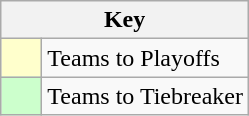<table class="wikitable" style="text-align: center;">
<tr>
<th colspan=2>Key</th>
</tr>
<tr>
<td style="background:#ffffcc; width:20px;"></td>
<td align=left>Teams to Playoffs</td>
</tr>
<tr>
<td style="background:#ccffcc; width:20px;"></td>
<td align=left>Teams to Tiebreaker</td>
</tr>
</table>
